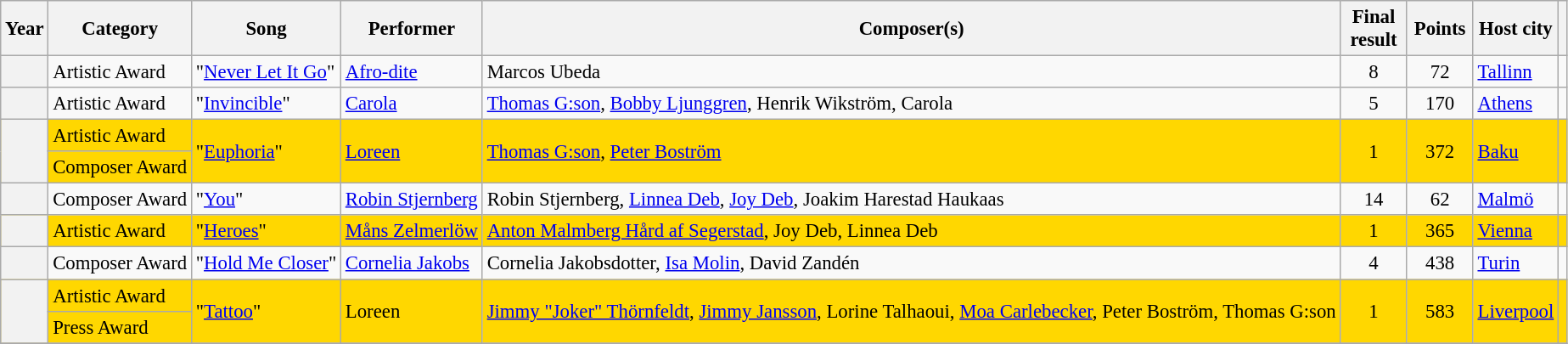<table class="wikitable sortable plainrowheaders" style="font-size: 95%">
<tr>
<th>Year</th>
<th>Category</th>
<th>Song</th>
<th>Performer</th>
<th>Composer(s)<br></th>
<th style="width:45px;">Final<br>result</th>
<th style="width:45px;">Points</th>
<th>Host city</th>
<th class="unsortable"></th>
</tr>
<tr>
<th scope="row"></th>
<td>Artistic Award</td>
<td>"<a href='#'>Never Let It Go</a>"</td>
<td><a href='#'>Afro-dite</a></td>
<td>Marcos Ubeda</td>
<td style="text-align:center;">8</td>
<td style="text-align:center;">72</td>
<td> <a href='#'>Tallinn</a></td>
<td></td>
</tr>
<tr>
<th scope="row"></th>
<td>Artistic Award</td>
<td>"<a href='#'>Invincible</a>"</td>
<td><a href='#'>Carola</a></td>
<td><a href='#'>Thomas G:son</a>, <a href='#'>Bobby Ljunggren</a>, Henrik Wikström, Carola</td>
<td style="text-align:center;">5</td>
<td style="text-align:center;">170</td>
<td> <a href='#'>Athens</a></td>
<td></td>
</tr>
<tr bgcolor="gold">
<th scope="row" rowspan="2"></th>
<td>Artistic Award</td>
<td rowspan="2">"<a href='#'>Euphoria</a>"</td>
<td rowspan="2"><a href='#'>Loreen</a></td>
<td rowspan="2"><a href='#'>Thomas G:son</a>, <a href='#'>Peter Boström</a></td>
<td rowspan="2" style="text-align:center;">1</td>
<td rowspan="2" style="text-align:center;">372</td>
<td rowspan="2"> <a href='#'>Baku</a></td>
<td rowspan="2"></td>
</tr>
<tr bgcolor="gold">
<td>Composer Award</td>
</tr>
<tr>
<th scope="row"></th>
<td>Composer Award</td>
<td>"<a href='#'>You</a>"</td>
<td><a href='#'>Robin Stjernberg</a></td>
<td>Robin Stjernberg, <a href='#'>Linnea Deb</a>, <a href='#'>Joy Deb</a>, Joakim Harestad Haukaas</td>
<td style="text-align:center;">14</td>
<td style="text-align:center;">62</td>
<td> <a href='#'>Malmö</a></td>
<td></td>
</tr>
<tr bgcolor="gold">
<th scope="row"></th>
<td>Artistic Award</td>
<td>"<a href='#'>Heroes</a>"</td>
<td><a href='#'>Måns Zelmerlöw</a></td>
<td><a href='#'>Anton Malmberg Hård af Segerstad</a>, Joy Deb, Linnea Deb</td>
<td style="text-align:center;">1</td>
<td style="text-align:center;">365</td>
<td> <a href='#'>Vienna</a></td>
<td></td>
</tr>
<tr>
<th scope="row"></th>
<td>Composer Award</td>
<td>"<a href='#'>Hold Me Closer</a>"</td>
<td><a href='#'>Cornelia Jakobs</a></td>
<td>Cornelia Jakobsdotter, <a href='#'>Isa Molin</a>, David Zandén</td>
<td style="text-align:center;">4</td>
<td style="text-align:center;">438</td>
<td> <a href='#'>Turin</a></td>
<td></td>
</tr>
<tr bgcolor="gold">
<th scope="row" rowspan="2"></th>
<td>Artistic Award</td>
<td rowspan="2">"<a href='#'>Tattoo</a>"</td>
<td rowspan="2">Loreen</td>
<td rowspan="2"><a href='#'>Jimmy "Joker" Thörnfeldt</a>, <a href='#'>Jimmy Jansson</a>, Lorine Talhaoui, <a href='#'>Moa Carlebecker</a>, Peter Boström, Thomas G:son</td>
<td rowspan="2" style="text-align:center;">1</td>
<td rowspan="2" style="text-align:center;">583</td>
<td rowspan="2"> <a href='#'>Liverpool</a></td>
<td rowspan="2"></td>
</tr>
<tr bgcolor="gold">
<td>Press Award</td>
</tr>
<tr>
</tr>
</table>
